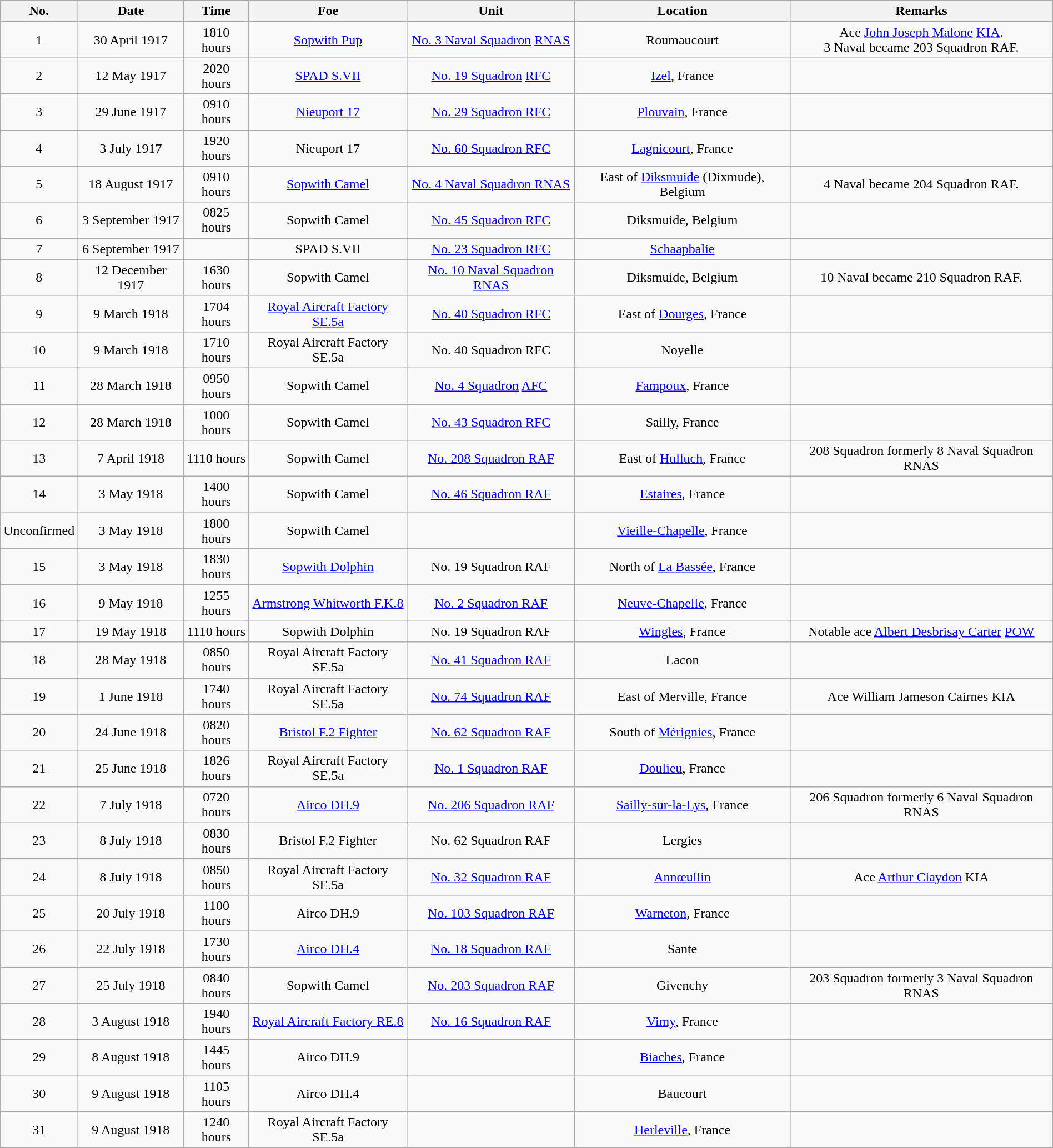<table class="wikitable" border="1" style="margin: 1em auto 1em auto">
<tr>
<th>No.</th>
<th>Date</th>
<th>Time</th>
<th>Foe</th>
<th>Unit</th>
<th>Location</th>
<th>Remarks</th>
</tr>
<tr>
<td align="center">1</td>
<td align="center">30 April 1917</td>
<td align="center">1810 hours</td>
<td align="center"><a href='#'>Sopwith Pup</a></td>
<td align="center"><a href='#'>No. 3 Naval Squadron</a> <a href='#'>RNAS</a></td>
<td align="center">Roumaucourt</td>
<td align="center">Ace <a href='#'>John Joseph Malone</a> <a href='#'>KIA</a>.<br>3 Naval became 203 Squadron RAF.</td>
</tr>
<tr>
<td align="center">2</td>
<td align="center">12 May 1917</td>
<td align="center">2020 hours</td>
<td align="center"><a href='#'>SPAD S.VII</a></td>
<td align="center"><a href='#'>No. 19 Squadron</a> <a href='#'>RFC</a></td>
<td align="center"><a href='#'>Izel</a>, France</td>
<td align="center"></td>
</tr>
<tr>
<td align="center">3</td>
<td align="center">29 June 1917</td>
<td align="center">0910 hours</td>
<td align="center"><a href='#'>Nieuport 17</a></td>
<td align="center"><a href='#'>No. 29 Squadron RFC</a></td>
<td align="center"><a href='#'>Plouvain</a>, France</td>
<td align="center"></td>
</tr>
<tr>
<td align="center">4</td>
<td align="center">3 July 1917</td>
<td align="center">1920 hours</td>
<td align="center">Nieuport 17</td>
<td align="center"><a href='#'>No. 60 Squadron RFC</a></td>
<td align="center"><a href='#'>Lagnicourt</a>, France</td>
<td align="center"></td>
</tr>
<tr>
<td align="center">5</td>
<td align="center">18 August 1917</td>
<td align="center">0910 hours</td>
<td align="center"><a href='#'>Sopwith Camel</a></td>
<td align="center"><a href='#'>No. 4 Naval Squadron RNAS</a></td>
<td align="center">East of <a href='#'>Diksmuide</a> (Dixmude), Belgium</td>
<td align="center">4 Naval became 204 Squadron RAF.</td>
</tr>
<tr>
<td align="center">6</td>
<td align="center">3 September 1917</td>
<td align="center">0825 hours</td>
<td align="center">Sopwith Camel</td>
<td align="center"><a href='#'>No. 45 Squadron RFC</a></td>
<td align="center">Diksmuide, Belgium</td>
<td align="center"></td>
</tr>
<tr>
<td align="center">7</td>
<td align="center">6 September 1917</td>
<td align="center"></td>
<td align="center">SPAD S.VII</td>
<td align="center"><a href='#'>No. 23 Squadron RFC</a></td>
<td align="center"><a href='#'>Schaapbalie</a></td>
<td align="center"></td>
</tr>
<tr>
<td align="center">8</td>
<td align="center">12 December 1917</td>
<td align="center">1630 hours</td>
<td align="center">Sopwith Camel</td>
<td align="center"><a href='#'>No. 10 Naval Squadron RNAS</a></td>
<td align="center">Diksmuide, Belgium</td>
<td align="center">10 Naval became 210 Squadron RAF.</td>
</tr>
<tr>
<td align="center">9</td>
<td align="center">9 March 1918</td>
<td align="center">1704 hours</td>
<td align="center"><a href='#'>Royal Aircraft Factory SE.5a</a></td>
<td align="center"><a href='#'>No. 40 Squadron RFC</a></td>
<td align="center">East of <a href='#'>Dourges</a>, France</td>
<td align="center"></td>
</tr>
<tr>
<td align="center">10</td>
<td align="center">9 March 1918</td>
<td align="center">1710 hours</td>
<td align="center">Royal Aircraft Factory SE.5a</td>
<td align="center">No. 40 Squadron RFC</td>
<td align="center">Noyelle</td>
<td align="center"></td>
</tr>
<tr>
<td align="center">11</td>
<td align="center">28 March 1918</td>
<td align="center">0950 hours</td>
<td align="center">Sopwith Camel</td>
<td align="center"><a href='#'>No. 4 Squadron</a> <a href='#'>AFC</a></td>
<td align="center"><a href='#'>Fampoux</a>, France</td>
<td align="center"></td>
</tr>
<tr>
<td align="center">12</td>
<td align="center">28 March 1918</td>
<td align="center">1000 hours</td>
<td align="center">Sopwith Camel</td>
<td align="center"><a href='#'>No. 43 Squadron RFC</a></td>
<td align="center">Sailly, France</td>
<td align="center"></td>
</tr>
<tr>
<td align="center">13</td>
<td align="center">7 April 1918</td>
<td align="center">1110 hours</td>
<td align="center">Sopwith Camel</td>
<td align="center"><a href='#'>No. 208 Squadron RAF</a></td>
<td align="center">East of <a href='#'>Hulluch</a>, France</td>
<td align="center">208 Squadron formerly 8 Naval Squadron RNAS</td>
</tr>
<tr>
<td align="center">14</td>
<td align="center">3 May 1918</td>
<td align="center">1400 hours</td>
<td align="center">Sopwith Camel</td>
<td align="center"><a href='#'>No. 46 Squadron RAF</a></td>
<td align="center"><a href='#'>Estaires</a>, France</td>
<td align="center"></td>
</tr>
<tr>
<td align="center">Unconfirmed</td>
<td align="center">3 May 1918</td>
<td align="center">1800 hours</td>
<td align="center">Sopwith Camel</td>
<td align="center"></td>
<td align="center"><a href='#'>Vieille-Chapelle</a>, France</td>
<td align="center"></td>
</tr>
<tr>
<td align="center">15</td>
<td align="center">3 May 1918</td>
<td align="center">1830 hours</td>
<td align="center"><a href='#'>Sopwith Dolphin</a></td>
<td align="center">No. 19 Squadron RAF</td>
<td align="center">North of <a href='#'>La Bassée</a>, France</td>
<td align="center"></td>
</tr>
<tr>
<td align="center">16</td>
<td align="center">9 May 1918</td>
<td align="center">1255 hours</td>
<td align="center"><a href='#'>Armstrong Whitworth F.K.8</a></td>
<td align="center"><a href='#'>No. 2 Squadron RAF</a></td>
<td align="center"><a href='#'>Neuve-Chapelle</a>, France</td>
<td align="center"></td>
</tr>
<tr>
<td align="center">17</td>
<td align="center">19 May 1918</td>
<td align="center">1110 hours</td>
<td align="center">Sopwith Dolphin</td>
<td align="center">No. 19 Squadron RAF</td>
<td align="center"><a href='#'>Wingles</a>, France</td>
<td align="center">Notable ace <a href='#'>Albert Desbrisay Carter</a> <a href='#'>POW</a></td>
</tr>
<tr>
<td align="center">18</td>
<td align="center">28 May 1918</td>
<td align="center">0850 hours</td>
<td align="center">Royal Aircraft Factory SE.5a</td>
<td align="center"><a href='#'>No. 41 Squadron RAF</a></td>
<td align="center">Lacon </td>
<td align="center"></td>
</tr>
<tr>
<td align="center">19</td>
<td align="center">1 June 1918</td>
<td align="center">1740 hours</td>
<td align="center">Royal Aircraft Factory SE.5a</td>
<td align="center"><a href='#'>No. 74 Squadron RAF</a></td>
<td align="center">East of Merville, France</td>
<td align="center">Ace William Jameson Cairnes KIA</td>
</tr>
<tr>
<td align="center">20</td>
<td align="center">24 June 1918</td>
<td align="center">0820 hours</td>
<td align="center"><a href='#'>Bristol F.2 Fighter</a></td>
<td align="center"><a href='#'>No. 62 Squadron RAF</a></td>
<td align="center">South of <a href='#'>Mérignies</a>, France</td>
<td align="center"></td>
</tr>
<tr>
<td align="center">21</td>
<td align="center">25 June 1918</td>
<td align="center">1826 hours</td>
<td align="center">Royal Aircraft Factory SE.5a</td>
<td align="center"><a href='#'>No. 1 Squadron RAF</a></td>
<td align="center"><a href='#'>Doulieu</a>, France</td>
<td align="center"></td>
</tr>
<tr>
<td align="center">22</td>
<td align="center">7 July 1918</td>
<td align="center">0720 hours</td>
<td align="center"><a href='#'>Airco DH.9</a></td>
<td align="center"><a href='#'>No. 206 Squadron RAF</a></td>
<td align="center"><a href='#'>Sailly-sur-la-Lys</a>, France</td>
<td align="center">206 Squadron formerly 6 Naval Squadron RNAS</td>
</tr>
<tr>
<td align="center">23</td>
<td align="center">8 July 1918</td>
<td align="center">0830 hours</td>
<td align="center">Bristol F.2 Fighter</td>
<td align="center">No. 62 Squadron RAF</td>
<td align="center">Lergies </td>
<td align="center"></td>
</tr>
<tr>
<td align="center">24</td>
<td align="center">8 July 1918</td>
<td align="center">0850 hours</td>
<td align="center">Royal Aircraft Factory SE.5a</td>
<td align="center"><a href='#'>No. 32 Squadron RAF</a></td>
<td align="center"><a href='#'>Annœullin</a></td>
<td align="center">Ace <a href='#'>Arthur Claydon</a> KIA</td>
</tr>
<tr>
<td align="center">25</td>
<td align="center">20 July 1918</td>
<td align="center">1100 hours</td>
<td align="center">Airco DH.9</td>
<td align="center"><a href='#'>No. 103 Squadron RAF</a></td>
<td align="center"><a href='#'>Warneton</a>, France</td>
<td align="center"></td>
</tr>
<tr>
<td align="center">26</td>
<td align="center">22 July 1918</td>
<td align="center">1730 hours</td>
<td align="center"><a href='#'>Airco DH.4</a></td>
<td align="center"><a href='#'>No. 18 Squadron RAF</a></td>
<td align="center">Sante </td>
<td align="center"></td>
</tr>
<tr>
<td align="center">27</td>
<td align="center">25 July 1918</td>
<td align="center">0840 hours</td>
<td align="center">Sopwith Camel</td>
<td align="center"><a href='#'>No. 203 Squadron RAF</a></td>
<td align="center">Givenchy </td>
<td align="center">203 Squadron formerly 3 Naval Squadron RNAS</td>
</tr>
<tr>
<td align="center">28</td>
<td align="center">3 August 1918</td>
<td align="center">1940 hours</td>
<td align="center"><a href='#'>Royal Aircraft Factory RE.8</a></td>
<td align="center"><a href='#'>No. 16 Squadron RAF</a></td>
<td align="center"><a href='#'>Vimy</a>, France</td>
<td align="center"></td>
</tr>
<tr>
<td align="center">29</td>
<td align="center">8 August 1918</td>
<td align="center">1445 hours</td>
<td align="center">Airco DH.9</td>
<td align="center"></td>
<td align="center"><a href='#'>Biaches</a>, France</td>
<td align="center"></td>
</tr>
<tr>
<td align="center">30</td>
<td align="center">9 August 1918</td>
<td align="center">1105 hours</td>
<td align="center">Airco DH.4</td>
<td align="center"></td>
<td align="center">Baucourt</td>
<td align="center"></td>
</tr>
<tr>
<td align="center">31</td>
<td align="center">9 August 1918</td>
<td align="center">1240 hours</td>
<td align="center">Royal Aircraft Factory SE.5a</td>
<td align="center"></td>
<td align="center"><a href='#'>Herleville</a>, France</td>
<td align="center"></td>
</tr>
<tr>
</tr>
</table>
